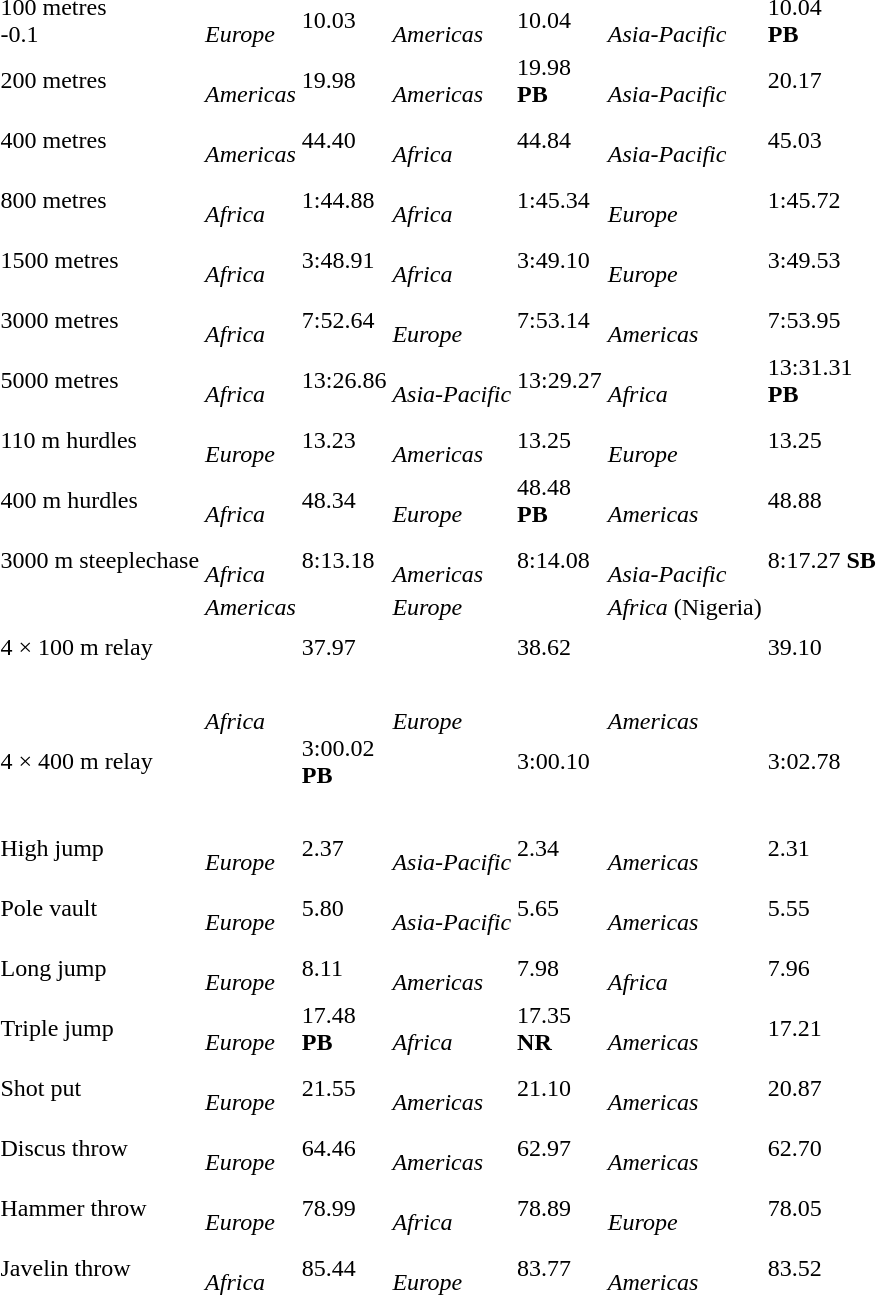<table>
<tr>
<td>100 metres <br> -0.1</td>
<td> <br><em>Europe</em></td>
<td>10.03</td>
<td>   <br><em>Americas</em></td>
<td>10.04</td>
<td>  <br><em>Asia-Pacific</em></td>
<td>10.04<br><strong>PB</strong></td>
</tr>
<tr>
<td>200 metres <br></td>
<td> <br><em>Americas</em></td>
<td>19.98</td>
<td>   <br><em>Americas</em></td>
<td>19.98<br><strong>PB</strong></td>
<td>  <br><em>Asia-Pacific</em></td>
<td>20.17</td>
</tr>
<tr>
<td>400 metres <br></td>
<td> <br><em>Americas</em></td>
<td>44.40</td>
<td>   <br><em>Africa</em></td>
<td>44.84</td>
<td>  <br><em>Asia-Pacific</em></td>
<td>45.03</td>
</tr>
<tr>
<td>800 metres <br></td>
<td> <br><em>Africa</em></td>
<td>1:44.88</td>
<td> <br><em>Africa</em></td>
<td>1:45.34</td>
<td>   <br><em>Europe</em></td>
<td>1:45.72</td>
</tr>
<tr>
<td>1500 metres <br></td>
<td> <br><em>Africa</em></td>
<td>3:48.91</td>
<td>   <br><em>Africa</em></td>
<td>3:49.10</td>
<td>  <br><em>Europe</em></td>
<td>3:49.53</td>
</tr>
<tr>
<td>3000 metres <br></td>
<td> <br><em>Africa</em></td>
<td>7:52.64</td>
<td>   <br><em>Europe</em></td>
<td>7:53.14</td>
<td>  <br><em>Americas</em></td>
<td>7:53.95</td>
</tr>
<tr>
<td>5000 metres <br></td>
<td> <br><em>Africa</em></td>
<td>13:26.86</td>
<td>   <br><em>Asia-Pacific</em></td>
<td>13:29.27</td>
<td>  <br><em>Africa</em></td>
<td>13:31.31<br><strong>PB</strong></td>
</tr>
<tr>
<td>110 m hurdles <br></td>
<td> <br><em>Europe</em></td>
<td>13.23</td>
<td>  <br><em>Americas</em></td>
<td>13.25</td>
<td>  <br><em>Europe</em></td>
<td>13.25</td>
</tr>
<tr>
<td>400 m hurdles <br></td>
<td> <br><em>Africa</em></td>
<td>48.34</td>
<td> <br><em>Europe</em></td>
<td>48.48<br><strong>PB</strong></td>
<td>   <br><em>Americas</em></td>
<td>48.88</td>
</tr>
<tr>
<td>3000 m steeplechase <br></td>
<td> <br><em>Africa</em></td>
<td>8:13.18</td>
<td>   <br><em>Americas</em></td>
<td>8:14.08</td>
<td>  <br><em>Asia-Pacific</em></td>
<td>8:17.27 <strong>SB</strong></td>
</tr>
<tr>
<td>4 × 100 m relay <br></td>
<td valign=top><em>Americas</em><br><br><br><br></td>
<td>37.97</td>
<td valign=top><em>Europe</em><br><br><br><br></td>
<td>38.62</td>
<td valign=top><em>Africa</em> (Nigeria)<br><br><br><br></td>
<td>39.10</td>
</tr>
<tr>
<td>4 × 400 m relay <br></td>
<td valign=top><em>Africa</em><br><br><br><br></td>
<td>3:00.02<br><strong>PB</strong></td>
<td valign=top><em>Europe</em><br><br><br><br></td>
<td>3:00.10</td>
<td valign=top><em>Americas</em><br><br><br><br></td>
<td>3:02.78</td>
</tr>
<tr>
<td>High jump <br></td>
<td> <br><em>Europe</em></td>
<td>2.37</td>
<td>   <br><em>Asia-Pacific</em></td>
<td>2.34</td>
<td>  <br><em>Americas</em></td>
<td>2.31</td>
</tr>
<tr>
<td>Pole vault <br></td>
<td>   <br><em>Europe</em></td>
<td>5.80</td>
<td> <br><em>Asia-Pacific</em></td>
<td>5.65</td>
<td>  <br><em>Americas</em></td>
<td>5.55</td>
</tr>
<tr>
<td>Long jump <br></td>
<td>   <br><em>Europe</em></td>
<td>8.11</td>
<td> <br><em>Americas</em></td>
<td>7.98</td>
<td>  <br><em>Africa</em></td>
<td>7.96</td>
</tr>
<tr>
<td>Triple jump <br></td>
<td>   <br><em>Europe</em></td>
<td>17.48<br><strong>PB</strong></td>
<td> <br><em>Africa</em></td>
<td>17.35<br><strong>NR</strong></td>
<td>  <br><em>Americas</em></td>
<td>17.21</td>
</tr>
<tr>
<td>Shot put <br></td>
<td>   <br><em>Europe</em></td>
<td>21.55</td>
<td> <br><em>Americas</em></td>
<td>21.10</td>
<td>  <br><em>Americas</em></td>
<td>20.87</td>
</tr>
<tr>
<td>Discus throw <br></td>
<td>   <br><em>Europe</em></td>
<td>64.46</td>
<td> <br><em>Americas</em></td>
<td>62.97</td>
<td>  <br><em>Americas</em></td>
<td>62.70</td>
</tr>
<tr>
<td>Hammer throw <br></td>
<td> <br><em>Europe</em></td>
<td>78.99</td>
<td>   <br><em>Africa</em></td>
<td>78.89</td>
<td>  <br><em>Europe</em></td>
<td>78.05</td>
</tr>
<tr>
<td>Javelin throw <br></td>
<td> <br><em>Africa</em></td>
<td>85.44</td>
<td>   <br><em>Europe</em></td>
<td>83.77</td>
<td>  <br><em>Americas</em></td>
<td>83.52</td>
</tr>
</table>
